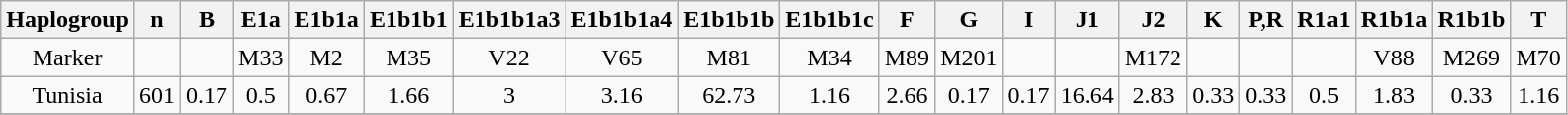<table class="wikitable sortable" style="text-align:center; font-size: 100%;">
<tr>
<th>Haplogroup</th>
<th>n</th>
<th>B</th>
<th>E1a</th>
<th>E1b1a</th>
<th>E1b1b1</th>
<th>E1b1b1a3</th>
<th>E1b1b1a4</th>
<th>E1b1b1b</th>
<th>E1b1b1c</th>
<th>F</th>
<th>G</th>
<th>I</th>
<th>J1</th>
<th>J2</th>
<th>K</th>
<th>P,R</th>
<th>R1a1</th>
<th>R1b1a</th>
<th>R1b1b</th>
<th>T</th>
</tr>
<tr>
<td>Marker</td>
<td></td>
<td></td>
<td>M33</td>
<td>M2</td>
<td>M35</td>
<td>V22</td>
<td>V65</td>
<td>M81</td>
<td>M34</td>
<td>M89</td>
<td>M201</td>
<td></td>
<td></td>
<td>M172</td>
<td></td>
<td></td>
<td></td>
<td>V88</td>
<td>M269</td>
<td>M70</td>
</tr>
<tr>
<td>Tunisia</td>
<td>601</td>
<td>0.17</td>
<td>0.5</td>
<td>0.67</td>
<td>1.66</td>
<td>3</td>
<td>3.16</td>
<td>62.73</td>
<td>1.16</td>
<td>2.66</td>
<td>0.17</td>
<td>0.17</td>
<td>16.64</td>
<td>2.83</td>
<td>0.33</td>
<td>0.33</td>
<td>0.5</td>
<td>1.83</td>
<td>0.33</td>
<td>1.16</td>
</tr>
<tr>
</tr>
</table>
